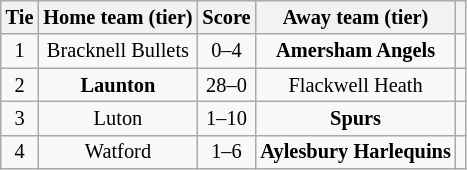<table class="wikitable" style="text-align:center; font-size:85%">
<tr>
<th>Tie</th>
<th>Home team (tier)</th>
<th>Score</th>
<th>Away team (tier)</th>
<th></th>
</tr>
<tr>
<td align="center">1</td>
<td>Bracknell Bullets</td>
<td align="center">0–4</td>
<td><strong>Amersham Angels</strong></td>
<td></td>
</tr>
<tr>
<td align="center">2</td>
<td><strong>Launton</strong></td>
<td align="center">28–0</td>
<td>Flackwell Heath</td>
<td></td>
</tr>
<tr>
<td align="center">3</td>
<td>Luton</td>
<td align="center">1–10</td>
<td><strong>Spurs</strong></td>
<td></td>
</tr>
<tr>
<td align="center">4</td>
<td>Watford</td>
<td align="center">1–6</td>
<td><strong>Aylesbury Harlequins</strong></td>
<td></td>
</tr>
</table>
